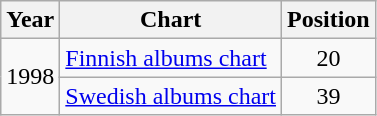<table class="wikitable">
<tr>
<th>Year</th>
<th>Chart</th>
<th>Position</th>
</tr>
<tr>
<td rowspan="2">1998</td>
<td><a href='#'>Finnish albums chart</a></td>
<td align="center">20</td>
</tr>
<tr>
<td><a href='#'>Swedish albums chart</a></td>
<td align="center">39</td>
</tr>
</table>
